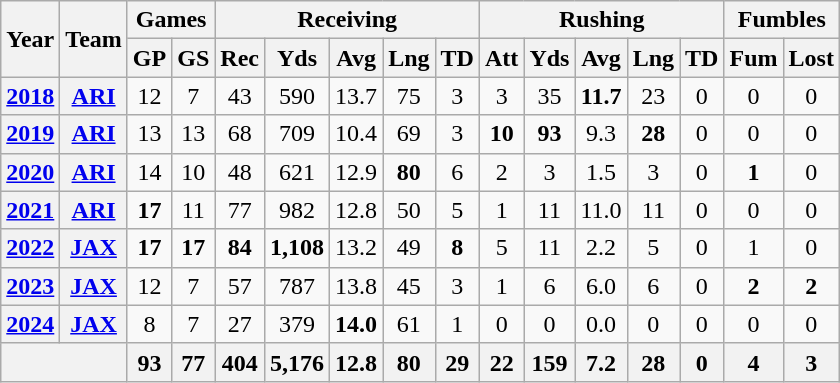<table class="wikitable" style="text-align:center;">
<tr>
<th rowspan="2">Year</th>
<th rowspan="2">Team</th>
<th colspan="2">Games</th>
<th colspan="5">Receiving</th>
<th colspan="5">Rushing</th>
<th colspan="2">Fumbles</th>
</tr>
<tr>
<th>GP</th>
<th>GS</th>
<th>Rec</th>
<th>Yds</th>
<th>Avg</th>
<th>Lng</th>
<th>TD</th>
<th>Att</th>
<th>Yds</th>
<th>Avg</th>
<th>Lng</th>
<th>TD</th>
<th>Fum</th>
<th>Lost</th>
</tr>
<tr>
<th><a href='#'>2018</a></th>
<th><a href='#'>ARI</a></th>
<td>12</td>
<td>7</td>
<td>43</td>
<td>590</td>
<td>13.7</td>
<td>75</td>
<td>3</td>
<td>3</td>
<td>35</td>
<td><strong>11.7</strong></td>
<td>23</td>
<td>0</td>
<td>0</td>
<td>0</td>
</tr>
<tr>
<th><a href='#'>2019</a></th>
<th><a href='#'>ARI</a></th>
<td>13</td>
<td>13</td>
<td>68</td>
<td>709</td>
<td>10.4</td>
<td>69</td>
<td>3</td>
<td><strong>10</strong></td>
<td><strong>93</strong></td>
<td>9.3</td>
<td><strong>28</strong></td>
<td>0</td>
<td>0</td>
<td>0</td>
</tr>
<tr>
<th><a href='#'>2020</a></th>
<th><a href='#'>ARI</a></th>
<td>14</td>
<td>10</td>
<td>48</td>
<td>621</td>
<td>12.9</td>
<td><strong>80</strong></td>
<td>6</td>
<td>2</td>
<td>3</td>
<td>1.5</td>
<td>3</td>
<td>0</td>
<td><strong>1</strong></td>
<td>0</td>
</tr>
<tr>
<th><a href='#'>2021</a></th>
<th><a href='#'>ARI</a></th>
<td><strong>17</strong></td>
<td>11</td>
<td>77</td>
<td>982</td>
<td>12.8</td>
<td>50</td>
<td>5</td>
<td>1</td>
<td>11</td>
<td>11.0</td>
<td>11</td>
<td>0</td>
<td>0</td>
<td>0</td>
</tr>
<tr>
<th><a href='#'>2022</a></th>
<th><a href='#'>JAX</a></th>
<td><strong>17</strong></td>
<td><strong>17</strong></td>
<td><strong>84</strong></td>
<td><strong>1,108</strong></td>
<td>13.2</td>
<td>49</td>
<td><strong>8</strong></td>
<td>5</td>
<td>11</td>
<td>2.2</td>
<td>5</td>
<td>0</td>
<td>1</td>
<td>0</td>
</tr>
<tr>
<th><a href='#'>2023</a></th>
<th><a href='#'>JAX</a></th>
<td>12</td>
<td>7</td>
<td>57</td>
<td>787</td>
<td>13.8</td>
<td>45</td>
<td>3</td>
<td>1</td>
<td>6</td>
<td>6.0</td>
<td>6</td>
<td>0</td>
<td><strong>2</strong></td>
<td><strong>2</strong></td>
</tr>
<tr>
<th><a href='#'>2024</a></th>
<th><a href='#'>JAX</a></th>
<td>8</td>
<td>7</td>
<td>27</td>
<td>379</td>
<td><strong>14.0</strong></td>
<td>61</td>
<td>1</td>
<td>0</td>
<td>0</td>
<td>0.0</td>
<td>0</td>
<td>0</td>
<td>0</td>
<td>0</td>
</tr>
<tr>
<th colspan="2"></th>
<th>93</th>
<th>77</th>
<th>404</th>
<th>5,176</th>
<th>12.8</th>
<th>80</th>
<th>29</th>
<th>22</th>
<th>159</th>
<th>7.2</th>
<th>28</th>
<th>0</th>
<th>4</th>
<th>3</th>
</tr>
</table>
